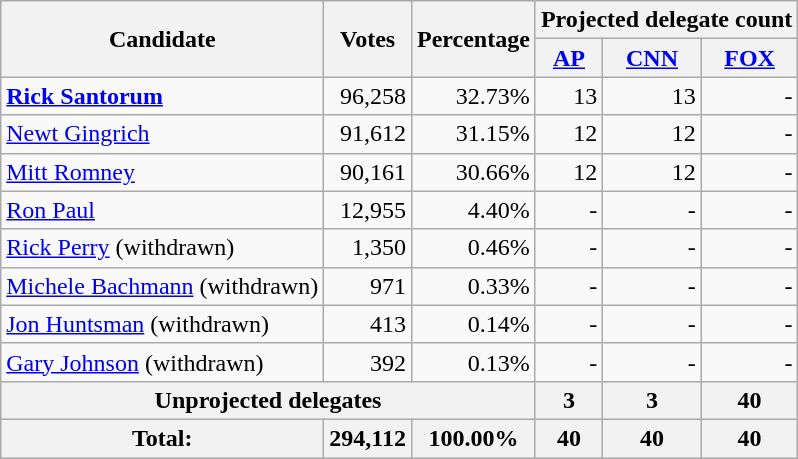<table class="wikitable" style="text-align:right;">
<tr>
<th rowspan="2">Candidate</th>
<th rowspan="2">Votes</th>
<th rowspan="2">Percentage</th>
<th colspan="3">Projected delegate count</th>
</tr>
<tr>
<th><a href='#'>AP</a></th>
<th><a href='#'>CNN</a></th>
<th><a href='#'>FOX</a></th>
</tr>
<tr>
<td style="text-align:left;"> <strong><a href='#'>Rick Santorum</a></strong></td>
<td>96,258</td>
<td>32.73%</td>
<td>13</td>
<td>13</td>
<td>-</td>
</tr>
<tr>
<td style="text-align:left;"><a href='#'>Newt Gingrich</a></td>
<td>91,612</td>
<td>31.15%</td>
<td>12</td>
<td>12</td>
<td>-</td>
</tr>
<tr>
<td style="text-align:left;"><a href='#'>Mitt Romney</a></td>
<td>90,161</td>
<td>30.66%</td>
<td>12</td>
<td>12</td>
<td>-</td>
</tr>
<tr>
<td style="text-align:left;"><a href='#'>Ron Paul</a></td>
<td>12,955</td>
<td>4.40%</td>
<td>-</td>
<td>-</td>
<td>-</td>
</tr>
<tr>
<td style="text-align:left;"><a href='#'>Rick Perry</a> (withdrawn)</td>
<td>1,350</td>
<td>0.46%</td>
<td>-</td>
<td>-</td>
<td>-</td>
</tr>
<tr>
<td style="text-align:left;"><a href='#'>Michele Bachmann</a> (withdrawn)</td>
<td>971</td>
<td>0.33%</td>
<td>-</td>
<td>-</td>
<td>-</td>
</tr>
<tr>
<td style="text-align:left;"><a href='#'>Jon Huntsman</a> (withdrawn)</td>
<td>413</td>
<td>0.14%</td>
<td>-</td>
<td>-</td>
<td>-</td>
</tr>
<tr>
<td style="text-align:left;"><a href='#'>Gary Johnson</a> (withdrawn)</td>
<td>392</td>
<td>0.13%</td>
<td>-</td>
<td>-</td>
<td>-</td>
</tr>
<tr style="background:#eee;">
<th colspan="3">Unprojected delegates</th>
<th>3</th>
<th>3</th>
<th>40</th>
</tr>
<tr style="background:#eee;">
<th>Total:</th>
<th>294,112</th>
<th>100.00%</th>
<th>40</th>
<th>40</th>
<th>40</th>
</tr>
</table>
